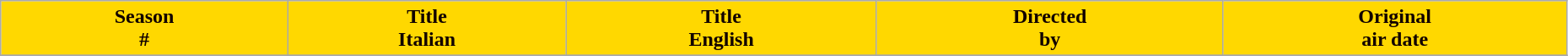<table class="wikitable plainrowheaders" style="width: 98%;">
<tr style="color:black">
<th style="background-color: #FFD800; color: #100; text-align: center; top">Season <br> #</th>
<th style="background-color: #FFD800; color: #100; text-align: center; top">Title <br> Italian</th>
<th style="background-color: #FFD800; color: #100; text-align: center; top">Title <br> English</th>
<th style="background-color: #FFD800; color: #100; text-align: center; top">Directed <br> by</th>
<th style="background-color: #FFD800; color: #100; text-align: center; top">Original <br> air date</th>
</tr>
<tr>
</tr>
</table>
